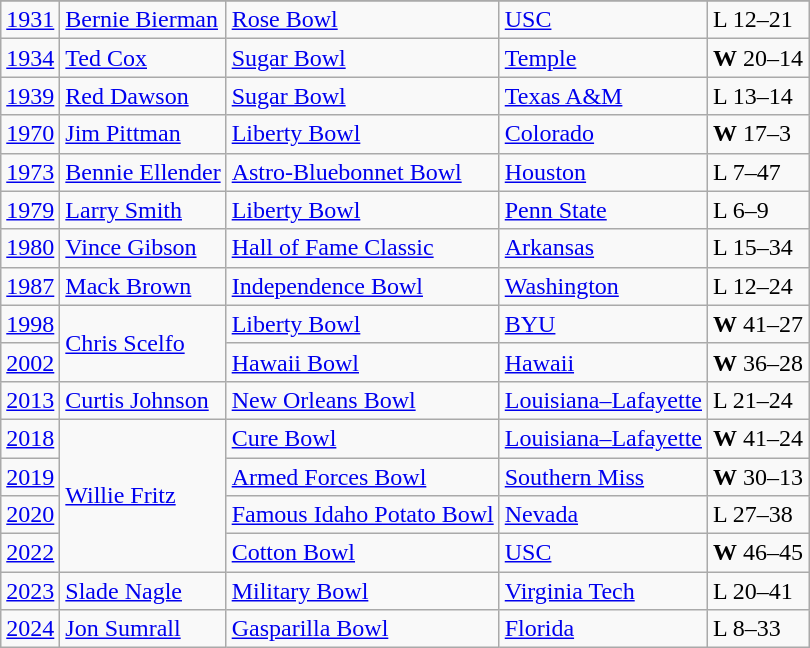<table class="wikitable">
<tr>
</tr>
<tr>
<td><a href='#'>1931</a></td>
<td><a href='#'>Bernie Bierman</a></td>
<td><a href='#'>Rose Bowl</a></td>
<td><a href='#'>USC</a></td>
<td>L 12–21</td>
</tr>
<tr>
<td><a href='#'>1934</a></td>
<td><a href='#'>Ted Cox</a></td>
<td><a href='#'>Sugar Bowl</a></td>
<td><a href='#'>Temple</a></td>
<td><strong>W</strong> 20–14</td>
</tr>
<tr>
<td><a href='#'>1939</a></td>
<td><a href='#'>Red Dawson</a></td>
<td><a href='#'>Sugar Bowl</a></td>
<td><a href='#'>Texas A&M</a></td>
<td>L 13–14</td>
</tr>
<tr>
<td><a href='#'>1970</a></td>
<td><a href='#'>Jim Pittman</a></td>
<td><a href='#'>Liberty Bowl</a></td>
<td><a href='#'>Colorado</a></td>
<td><strong>W</strong> 17–3</td>
</tr>
<tr>
<td><a href='#'>1973</a></td>
<td><a href='#'>Bennie Ellender</a></td>
<td><a href='#'>Astro-Bluebonnet Bowl</a></td>
<td><a href='#'>Houston</a></td>
<td>L 7–47</td>
</tr>
<tr>
<td><a href='#'>1979</a></td>
<td><a href='#'>Larry Smith</a></td>
<td><a href='#'>Liberty Bowl</a></td>
<td><a href='#'>Penn State</a></td>
<td>L 6–9</td>
</tr>
<tr>
<td><a href='#'>1980</a></td>
<td><a href='#'>Vince Gibson</a></td>
<td><a href='#'>Hall of Fame Classic</a></td>
<td><a href='#'>Arkansas</a></td>
<td>L 15–34</td>
</tr>
<tr>
<td><a href='#'>1987</a></td>
<td><a href='#'>Mack Brown</a></td>
<td><a href='#'>Independence Bowl</a></td>
<td><a href='#'>Washington</a></td>
<td>L 12–24</td>
</tr>
<tr>
<td><a href='#'>1998</a></td>
<td rowspan="2"><a href='#'>Chris Scelfo</a></td>
<td><a href='#'>Liberty Bowl</a></td>
<td><a href='#'>BYU</a></td>
<td><strong>W</strong> 41–27</td>
</tr>
<tr>
<td><a href='#'>2002</a></td>
<td><a href='#'>Hawaii Bowl</a></td>
<td><a href='#'>Hawaii</a></td>
<td><strong>W</strong> 36–28</td>
</tr>
<tr>
<td><a href='#'>2013</a></td>
<td><a href='#'>Curtis Johnson</a></td>
<td><a href='#'>New Orleans Bowl</a></td>
<td><a href='#'>Louisiana–Lafayette</a></td>
<td>L 21–24</td>
</tr>
<tr>
<td><a href='#'>2018</a></td>
<td rowspan="4"><a href='#'>Willie Fritz</a></td>
<td><a href='#'>Cure Bowl</a></td>
<td><a href='#'>Louisiana–Lafayette</a></td>
<td><strong>W</strong> 41–24</td>
</tr>
<tr>
<td><a href='#'>2019</a></td>
<td><a href='#'>Armed Forces Bowl</a></td>
<td><a href='#'>Southern Miss</a></td>
<td><strong>W</strong> 30–13</td>
</tr>
<tr>
<td><a href='#'>2020</a></td>
<td><a href='#'>Famous Idaho Potato Bowl</a></td>
<td><a href='#'>Nevada</a></td>
<td>L 27–38</td>
</tr>
<tr>
<td><a href='#'>2022</a></td>
<td><a href='#'>Cotton Bowl</a></td>
<td><a href='#'>USC</a></td>
<td><strong>W</strong> 46–45</td>
</tr>
<tr>
<td><a href='#'>2023</a></td>
<td><a href='#'>Slade Nagle</a></td>
<td><a href='#'>Military Bowl</a></td>
<td><a href='#'>Virginia Tech</a></td>
<td>L 20–41</td>
</tr>
<tr>
<td><a href='#'>2024</a></td>
<td><a href='#'>Jon Sumrall</a></td>
<td><a href='#'>Gasparilla Bowl</a></td>
<td><a href='#'>Florida</a></td>
<td>L 8–33</td>
</tr>
</table>
